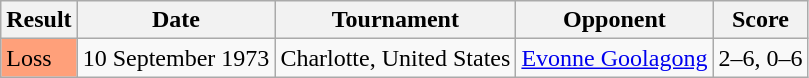<table class="sortable wikitable">
<tr>
<th>Result</th>
<th>Date</th>
<th>Tournament</th>
<th>Opponent</th>
<th class="unsortable">Score</th>
</tr>
<tr>
<td style="background:#FFA07A;">Loss</td>
<td>10 September 1973</td>
<td>Charlotte, United States</td>
<td> <a href='#'>Evonne Goolagong</a></td>
<td>2–6, 0–6</td>
</tr>
</table>
